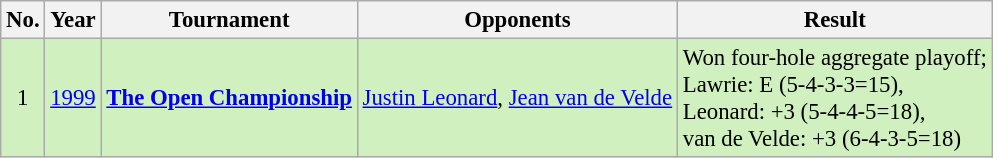<table class="wikitable" style="font-size:95%;">
<tr>
<th>No.</th>
<th>Year</th>
<th>Tournament</th>
<th>Opponents</th>
<th>Result</th>
</tr>
<tr style="background:#D0F0C0;">
<td align=center>1</td>
<td><a href='#'>1999</a></td>
<td><strong><a href='#'>The Open Championship</a></strong></td>
<td> <a href='#'>Justin Leonard</a>,  <a href='#'>Jean van de Velde</a></td>
<td>Won four-hole aggregate playoff;<br>Lawrie: E (5-4-3-3=15),<br>Leonard: +3 (5-4-4-5=18),<br>van de Velde: +3 (6-4-3-5=18)</td>
</tr>
</table>
